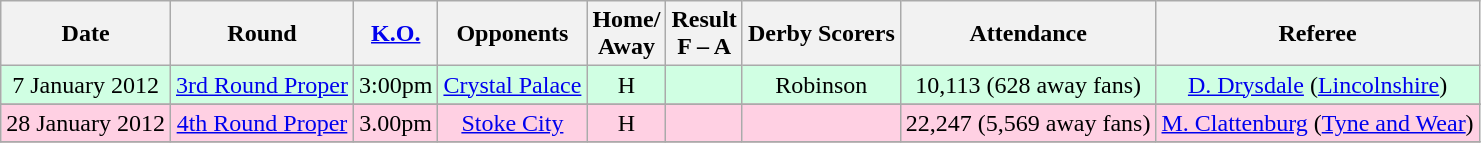<table class="wikitable" style="text-align:center;">
<tr>
<th>Date</th>
<th>Round</th>
<th><a href='#'>K.O.</a></th>
<th>Opponents</th>
<th>Home/<br>Away</th>
<th>Result<br>F – A</th>
<th>Derby Scorers</th>
<th>Attendance</th>
<th>Referee</th>
</tr>
<tr bgcolor="#d0ffe3">
<td>7 January 2012</td>
<td><a href='#'>3rd Round Proper</a></td>
<td>3:00pm</td>
<td><a href='#'>Crystal Palace</a></td>
<td>H</td>
<td></td>
<td>Robinson </td>
<td>10,113 (628 away fans)</td>
<td><a href='#'>D. Drysdale</a> (<a href='#'>Lincolnshire</a>)</td>
</tr>
<tr>
</tr>
<tr bgcolor="#ffd0e3">
<td>28 January 2012</td>
<td><a href='#'>4th Round Proper</a></td>
<td>3.00pm</td>
<td><a href='#'>Stoke City</a></td>
<td>H</td>
<td></td>
<td></td>
<td>22,247 (5,569 away fans)</td>
<td><a href='#'>M. Clattenburg</a> (<a href='#'>Tyne and Wear</a>)</td>
</tr>
<tr>
</tr>
</table>
